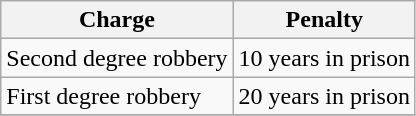<table class="wikitable">
<tr>
<th>Charge</th>
<th>Penalty</th>
</tr>
<tr>
<td>Second degree robbery</td>
<td>10 years in prison</td>
</tr>
<tr>
<td>First degree robbery</td>
<td>20 years in prison</td>
</tr>
<tr>
</tr>
</table>
